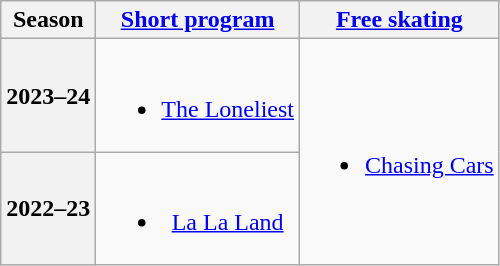<table class=wikitable style=text-align:center>
<tr>
<th>Season</th>
<th><a href='#'>Short program</a></th>
<th><a href='#'>Free skating</a></th>
</tr>
<tr>
<th>2023–24 <br> </th>
<td><br><ul><li><a href='#'>The Loneliest</a> <br> </li></ul></td>
<td rowspan=2><br><ul><li><a href='#'>Chasing Cars</a> <br></li></ul></td>
</tr>
<tr>
<th>2022–23 <br> </th>
<td><br><ul><li><a href='#'>La La Land</a> <br></li></ul></td>
</tr>
</table>
